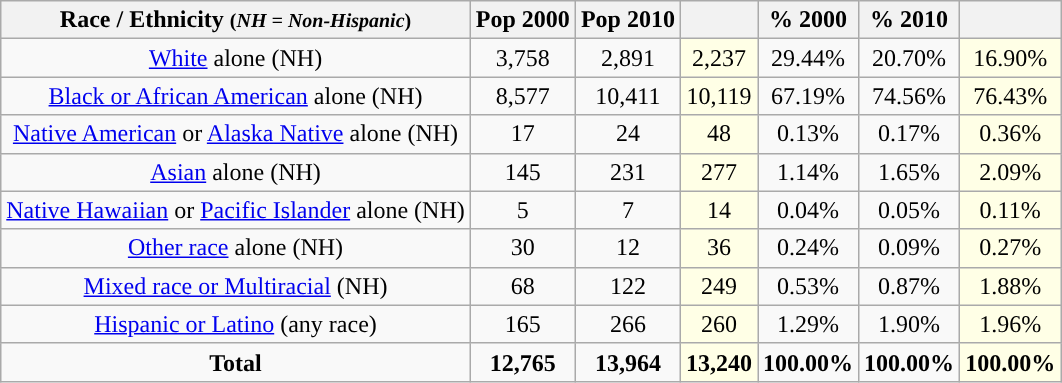<table class="wikitable" style="text-align:center;">
<tr>
<th>Race / Ethnicity <small>(<em>NH = Non-Hispanic</em>)</small></th>
<th>Pop 2000</th>
<th>Pop 2010</th>
<th></th>
<th>% 2000</th>
<th>% 2010</th>
<th></th>
</tr>
<tr>
<td><a href='#'>White</a> alone (NH)</td>
<td>3,758</td>
<td>2,891</td>
<td style='background: #ffffe6;'>2,237</td>
<td>29.44%</td>
<td>20.70%</td>
<td style='background: #ffffe6;'>16.90%</td>
</tr>
<tr>
<td><a href='#'>Black or African American</a> alone (NH)</td>
<td>8,577</td>
<td>10,411</td>
<td style='background: #ffffe6;'>10,119</td>
<td>67.19%</td>
<td>74.56%</td>
<td style='background: #ffffe6;'>76.43%</td>
</tr>
<tr>
<td><a href='#'>Native American</a> or <a href='#'>Alaska Native</a> alone (NH)</td>
<td>17</td>
<td>24</td>
<td style='background: #ffffe6;'>48</td>
<td>0.13%</td>
<td>0.17%</td>
<td style='background: #ffffe6;'>0.36%</td>
</tr>
<tr>
<td><a href='#'>Asian</a> alone (NH)</td>
<td>145</td>
<td>231</td>
<td style='background: #ffffe6;'>277</td>
<td>1.14%</td>
<td>1.65%</td>
<td style='background: #ffffe6;'>2.09%</td>
</tr>
<tr>
<td><a href='#'>Native Hawaiian</a> or <a href='#'>Pacific Islander</a> alone (NH)</td>
<td>5</td>
<td>7</td>
<td style='background: #ffffe6;'>14</td>
<td>0.04%</td>
<td>0.05%</td>
<td style='background: #ffffe6;'>0.11%</td>
</tr>
<tr>
<td><a href='#'>Other race</a> alone (NH)</td>
<td>30</td>
<td>12</td>
<td style='background: #ffffe6;'>36</td>
<td>0.24%</td>
<td>0.09%</td>
<td style='background: #ffffe6;'>0.27%</td>
</tr>
<tr>
<td><a href='#'>Mixed race or Multiracial</a> (NH)</td>
<td>68</td>
<td>122</td>
<td style='background: #ffffe6;'>249</td>
<td>0.53%</td>
<td>0.87%</td>
<td style='background: #ffffe6;'>1.88%</td>
</tr>
<tr>
<td><a href='#'>Hispanic or Latino</a> (any race)</td>
<td>165</td>
<td>266</td>
<td style='background: #ffffe6;'>260</td>
<td>1.29%</td>
<td>1.90%</td>
<td style='background: #ffffe6;'>1.96%</td>
</tr>
<tr>
<td><strong>Total</strong></td>
<td><strong>12,765</strong></td>
<td><strong>13,964</strong></td>
<td style='background: #ffffe6;'><strong>13,240</strong></td>
<td><strong>100.00%</strong></td>
<td><strong>100.00%</strong></td>
<td style='background: #ffffe6;'><strong>100.00%</strong></td>
</tr>
</table>
